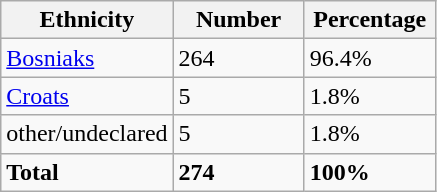<table class="wikitable">
<tr>
<th width="100px">Ethnicity</th>
<th width="80px">Number</th>
<th width="80px">Percentage</th>
</tr>
<tr>
<td><a href='#'>Bosniaks</a></td>
<td>264</td>
<td>96.4%</td>
</tr>
<tr>
<td><a href='#'>Croats</a></td>
<td>5</td>
<td>1.8%</td>
</tr>
<tr>
<td>other/undeclared</td>
<td>5</td>
<td>1.8%</td>
</tr>
<tr>
<td><strong>Total</strong></td>
<td><strong>274</strong></td>
<td><strong>100%</strong></td>
</tr>
</table>
